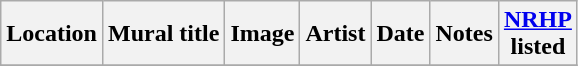<table class="wikitable sortable">
<tr>
<th>Location</th>
<th>Mural title</th>
<th>Image</th>
<th>Artist</th>
<th>Date</th>
<th>Notes</th>
<th><a href='#'>NRHP</a><br>listed</th>
</tr>
<tr>
</tr>
</table>
